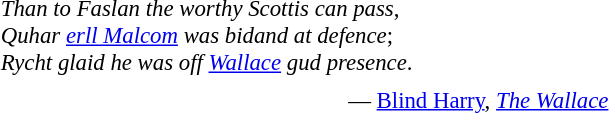<table class="toccolours" style="float: right; margin-left: 1em; margin-right: 2em; font-size: 95%; background:#dddddd9; color:black; width:30em; max-width: 33%;" cellspacing="5">
<tr>
<td style="text-align: left;"><br><em>Than to Faslan the worthy Scottis can pass</em>,<br>
<em>Quhar <a href='#'>erll Malcom</a> was bidand at defence</em>;<br>
<em>Rycht glaid he was off <a href='#'>Wallace</a> gud presence</em>.</td>
</tr>
<tr>
<td style="text-align: right;">— <a href='#'>Blind Harry</a>, <em><a href='#'>The Wallace</a></em></td>
</tr>
</table>
